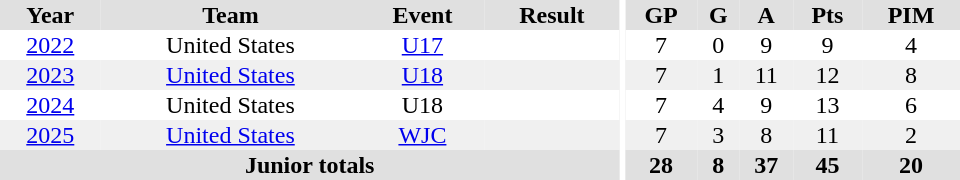<table border="0" cellpadding="1" cellspacing="0" ID="Table3" style="text-align:center; width:40em;">
<tr bgcolor="#e0e0e0">
<th>Year</th>
<th>Team</th>
<th>Event</th>
<th>Result</th>
<th rowspan="99" bgcolor="#ffffff"></th>
<th>GP</th>
<th>G</th>
<th>A</th>
<th>Pts</th>
<th>PIM</th>
</tr>
<tr>
<td><a href='#'>2022</a></td>
<td>United States</td>
<td><a href='#'>U17</a></td>
<td></td>
<td>7</td>
<td>0</td>
<td>9</td>
<td>9</td>
<td>4</td>
</tr>
<tr bgcolor="f0f0f0">
<td><a href='#'>2023</a></td>
<td><a href='#'>United States</a></td>
<td><a href='#'>U18</a></td>
<td></td>
<td>7</td>
<td>1</td>
<td>11</td>
<td>12</td>
<td>8</td>
</tr>
<tr>
<td><a href='#'>2024</a></td>
<td>United States</td>
<td>U18</td>
<td></td>
<td>7</td>
<td>4</td>
<td>9</td>
<td>13</td>
<td>6</td>
</tr>
<tr bgcolor="#f0f0f0">
<td><a href='#'>2025</a></td>
<td><a href='#'>United States</a></td>
<td><a href='#'>WJC</a></td>
<td></td>
<td>7</td>
<td>3</td>
<td>8</td>
<td>11</td>
<td>2</td>
</tr>
<tr bgcolor="#e0e0e0">
<th colspan="4">Junior totals</th>
<th>28</th>
<th>8</th>
<th>37</th>
<th>45</th>
<th>20</th>
</tr>
</table>
